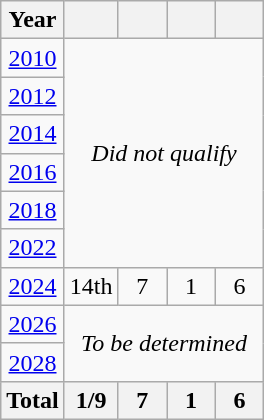<table class="wikitable" style="text-align:center">
<tr>
<th>Year</th>
<th></th>
<th width=25></th>
<th width=25></th>
<th width=25></th>
</tr>
<tr>
<td> <a href='#'>2010</a></td>
<td rowspan=6 colspan=4><em>Did not qualify</em></td>
</tr>
<tr>
<td> <a href='#'>2012</a></td>
</tr>
<tr>
<td> <a href='#'>2014</a></td>
</tr>
<tr>
<td> <a href='#'>2016</a></td>
</tr>
<tr>
<td> <a href='#'>2018</a></td>
</tr>
<tr>
<td> <a href='#'>2022</a></td>
</tr>
<tr>
<td> <a href='#'>2024</a></td>
<td>14th</td>
<td>7</td>
<td>1</td>
<td>6</td>
</tr>
<tr>
<td> <a href='#'>2026</a></td>
<td rowspan=2 colspan=4><em>To be determined</em></td>
</tr>
<tr>
<td> <a href='#'>2028</a></td>
</tr>
<tr>
<th>Total</th>
<th>1/9</th>
<th>7</th>
<th>1</th>
<th>6</th>
</tr>
</table>
